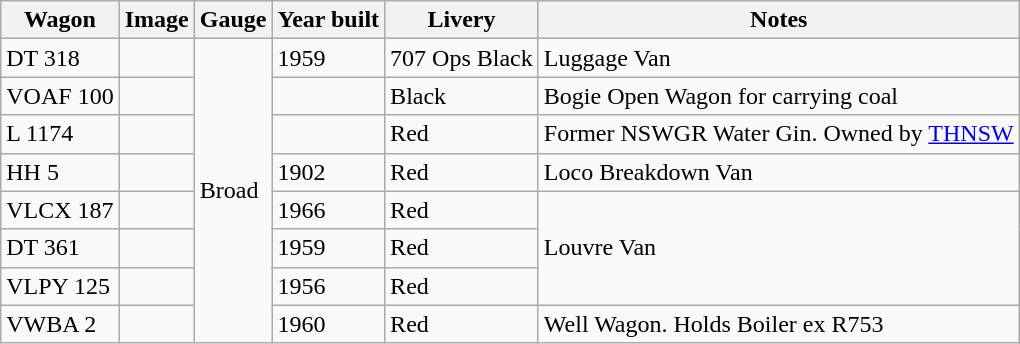<table class="wikitable">
<tr>
<th>Wagon</th>
<th>Image</th>
<th>Gauge</th>
<th>Year built</th>
<th>Livery</th>
<th>Notes</th>
</tr>
<tr>
<td>DT 318</td>
<td></td>
<td rowspan="8">Broad</td>
<td>1959</td>
<td>707 Ops Black</td>
<td>Luggage Van</td>
</tr>
<tr>
<td>VOAF 100</td>
<td></td>
<td></td>
<td>Black</td>
<td>Bogie Open Wagon for carrying coal</td>
</tr>
<tr>
<td>L 1174</td>
<td></td>
<td></td>
<td>Red</td>
<td>Former NSWGR Water Gin. Owned by <a href='#'>THNSW</a></td>
</tr>
<tr>
<td>HH  5</td>
<td></td>
<td>1902</td>
<td>Red</td>
<td>Loco Breakdown Van</td>
</tr>
<tr>
<td>VLCX 187</td>
<td></td>
<td>1966</td>
<td>Red</td>
<td rowspan="3">Louvre Van</td>
</tr>
<tr>
<td>DT 361</td>
<td></td>
<td>1959</td>
<td>Red</td>
</tr>
<tr>
<td>VLPY 125</td>
<td></td>
<td>1956</td>
<td>Red</td>
</tr>
<tr>
<td>VWBA 2</td>
<td></td>
<td>1960</td>
<td>Red</td>
<td>Well Wagon. Holds Boiler ex R753</td>
</tr>
</table>
